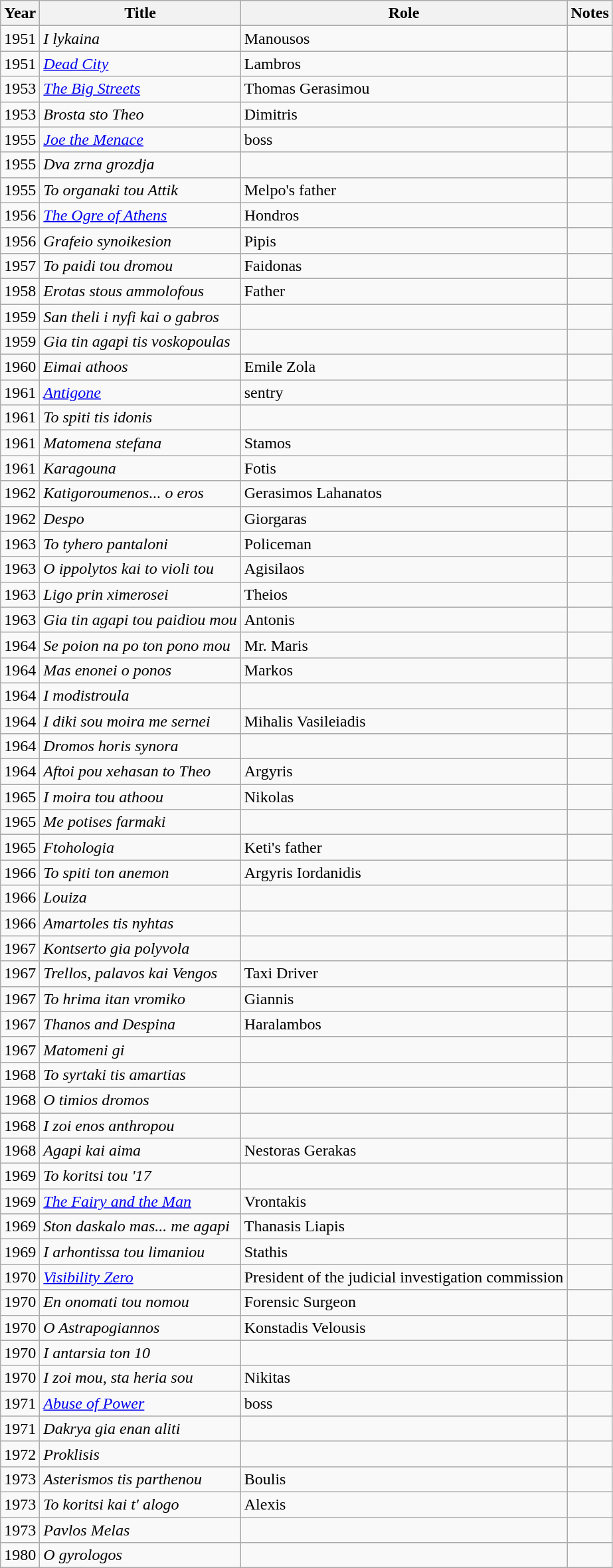<table class="wikitable sortable">
<tr>
<th>Year</th>
<th>Title</th>
<th>Role</th>
<th class="unsortable">Notes</th>
</tr>
<tr>
<td>1951</td>
<td><em>I lykaina</em></td>
<td>Manousos</td>
<td></td>
</tr>
<tr>
<td>1951</td>
<td><em><a href='#'>Dead City</a></em></td>
<td>Lambros</td>
<td></td>
</tr>
<tr>
<td>1953</td>
<td><em><a href='#'>The Big Streets</a></em></td>
<td>Thomas Gerasimou</td>
<td></td>
</tr>
<tr>
<td>1953</td>
<td><em>Brosta sto Theo</em></td>
<td>Dimitris</td>
<td></td>
</tr>
<tr>
<td>1955</td>
<td><em><a href='#'>Joe the Menace</a></em></td>
<td>boss</td>
<td></td>
</tr>
<tr>
<td>1955</td>
<td><em>Dva zrna grozdja</em></td>
<td></td>
<td></td>
</tr>
<tr>
<td>1955</td>
<td><em>To organaki tou Attik</em></td>
<td>Melpo's father</td>
<td></td>
</tr>
<tr>
<td>1956</td>
<td><em><a href='#'>The Ogre of Athens</a></em></td>
<td>Hondros</td>
<td></td>
</tr>
<tr>
<td>1956</td>
<td><em>Grafeio synoikesion</em></td>
<td>Pipis</td>
<td></td>
</tr>
<tr>
<td>1957</td>
<td><em>To paidi tou dromou</em></td>
<td>Faidonas</td>
<td></td>
</tr>
<tr>
<td>1958</td>
<td><em>Erotas stous ammolofous</em></td>
<td>Father</td>
<td></td>
</tr>
<tr>
<td>1959</td>
<td><em>San theli i nyfi kai o gabros</em></td>
<td></td>
<td></td>
</tr>
<tr>
<td>1959</td>
<td><em>Gia tin agapi tis voskopoulas</em></td>
<td></td>
<td></td>
</tr>
<tr>
<td>1960</td>
<td><em>Eimai athoos</em></td>
<td>Emile Zola</td>
<td></td>
</tr>
<tr>
<td>1961</td>
<td><em><a href='#'>Antigone</a></em></td>
<td>sentry</td>
<td></td>
</tr>
<tr>
<td>1961</td>
<td><em>To spiti tis idonis</em></td>
<td></td>
<td></td>
</tr>
<tr>
<td>1961</td>
<td><em>Matomena stefana</em></td>
<td>Stamos</td>
<td></td>
</tr>
<tr>
<td>1961</td>
<td><em>Karagouna</em></td>
<td>Fotis</td>
<td></td>
</tr>
<tr>
<td>1962</td>
<td><em>Katigoroumenos... o eros</em></td>
<td>Gerasimos Lahanatos</td>
<td></td>
</tr>
<tr>
<td>1962</td>
<td><em>Despo</em></td>
<td>Giorgaras</td>
<td></td>
</tr>
<tr>
<td>1963</td>
<td><em>To tyhero pantaloni</em></td>
<td>Policeman</td>
<td></td>
</tr>
<tr>
<td>1963</td>
<td><em>O ippolytos kai to violi tou</em></td>
<td>Agisilaos</td>
<td></td>
</tr>
<tr>
<td>1963</td>
<td><em>Ligo prin ximerosei</em></td>
<td>Theios</td>
<td></td>
</tr>
<tr>
<td>1963</td>
<td><em>Gia tin agapi tou paidiou mou</em></td>
<td>Antonis</td>
<td></td>
</tr>
<tr>
<td>1964</td>
<td><em>Se poion na po ton pono mou</em></td>
<td>Mr. Maris</td>
<td></td>
</tr>
<tr>
<td>1964</td>
<td><em>Mas enonei o ponos</em></td>
<td>Markos</td>
<td></td>
</tr>
<tr>
<td>1964</td>
<td><em>I modistroula</em></td>
<td></td>
<td></td>
</tr>
<tr>
<td>1964</td>
<td><em>I diki sou moira me sernei</em></td>
<td>Mihalis Vasileiadis</td>
<td></td>
</tr>
<tr>
<td>1964</td>
<td><em>Dromos horis synora</em></td>
<td></td>
<td></td>
</tr>
<tr>
<td>1964</td>
<td><em>Aftoi pou xehasan to Theo</em></td>
<td>Argyris</td>
<td></td>
</tr>
<tr>
<td>1965</td>
<td><em>I moira tou athoou</em></td>
<td>Nikolas</td>
<td></td>
</tr>
<tr>
<td>1965</td>
<td><em>Me potises farmaki</em></td>
<td></td>
<td></td>
</tr>
<tr>
<td>1965</td>
<td><em>Ftohologia</em></td>
<td>Keti's father</td>
<td></td>
</tr>
<tr>
<td>1966</td>
<td><em>To spiti ton anemon</em></td>
<td>Argyris Iordanidis</td>
<td></td>
</tr>
<tr>
<td>1966</td>
<td><em>Louiza</em></td>
<td></td>
<td></td>
</tr>
<tr>
<td>1966</td>
<td><em>Amartoles tis nyhtas</em></td>
<td></td>
<td></td>
</tr>
<tr>
<td>1967</td>
<td><em>Kontserto gia polyvola</em></td>
<td></td>
<td></td>
</tr>
<tr>
<td>1967</td>
<td><em>Trellos, palavos kai Vengos</em></td>
<td>Taxi Driver</td>
<td></td>
</tr>
<tr>
<td>1967</td>
<td><em>To hrima itan vromiko</em></td>
<td>Giannis</td>
<td></td>
</tr>
<tr>
<td>1967</td>
<td><em>Thanos and Despina</em></td>
<td>Haralambos</td>
<td></td>
</tr>
<tr>
<td>1967</td>
<td><em>Matomeni gi</em></td>
<td></td>
<td></td>
</tr>
<tr>
<td>1968</td>
<td><em>To syrtaki tis amartias</em></td>
<td></td>
<td></td>
</tr>
<tr>
<td>1968</td>
<td><em>O timios dromos</em></td>
<td></td>
<td></td>
</tr>
<tr>
<td>1968</td>
<td><em>I zoi enos anthropou</em></td>
<td></td>
<td></td>
</tr>
<tr>
<td>1968</td>
<td><em>Agapi kai aima</em></td>
<td>Nestoras Gerakas</td>
<td></td>
</tr>
<tr>
<td>1969</td>
<td><em>To koritsi tou '17</em></td>
<td></td>
<td></td>
</tr>
<tr>
<td>1969</td>
<td><em><a href='#'>The Fairy and the Man</a></em></td>
<td>Vrontakis</td>
<td></td>
</tr>
<tr>
<td>1969</td>
<td><em>Ston daskalo mas... me agapi</em></td>
<td>Thanasis Liapis</td>
<td></td>
</tr>
<tr>
<td>1969</td>
<td><em>I arhontissa tou limaniou</em></td>
<td>Stathis</td>
<td></td>
</tr>
<tr>
<td>1970</td>
<td><em><a href='#'>Visibility Zero</a></em></td>
<td>President of the judicial investigation commission</td>
<td></td>
</tr>
<tr>
<td>1970</td>
<td><em>En onomati tou nomou</em></td>
<td>Forensic Surgeon</td>
<td></td>
</tr>
<tr>
<td>1970</td>
<td><em>O Astrapogiannos</em></td>
<td>Konstadis Velousis</td>
<td></td>
</tr>
<tr>
<td>1970</td>
<td><em>I antarsia ton 10</em></td>
<td></td>
<td></td>
</tr>
<tr>
<td>1970</td>
<td><em>I zoi mou, sta heria sou</em></td>
<td>Nikitas</td>
<td></td>
</tr>
<tr>
<td>1971</td>
<td><em><a href='#'>Abuse of Power</a></em></td>
<td>boss</td>
<td></td>
</tr>
<tr>
<td>1971</td>
<td><em>Dakrya gia enan aliti</em></td>
<td></td>
<td></td>
</tr>
<tr>
<td>1972</td>
<td><em>Proklisis</em></td>
<td></td>
<td></td>
</tr>
<tr>
<td>1973</td>
<td><em>Asterismos tis parthenou</em></td>
<td>Boulis</td>
<td></td>
</tr>
<tr>
<td>1973</td>
<td><em>To koritsi kai t' alogo</em></td>
<td>Alexis</td>
<td></td>
</tr>
<tr>
<td>1973</td>
<td><em>Pavlos Melas</em></td>
<td></td>
<td></td>
</tr>
<tr>
<td>1980</td>
<td><em>O gyrologos</em></td>
<td></td>
<td></td>
</tr>
</table>
